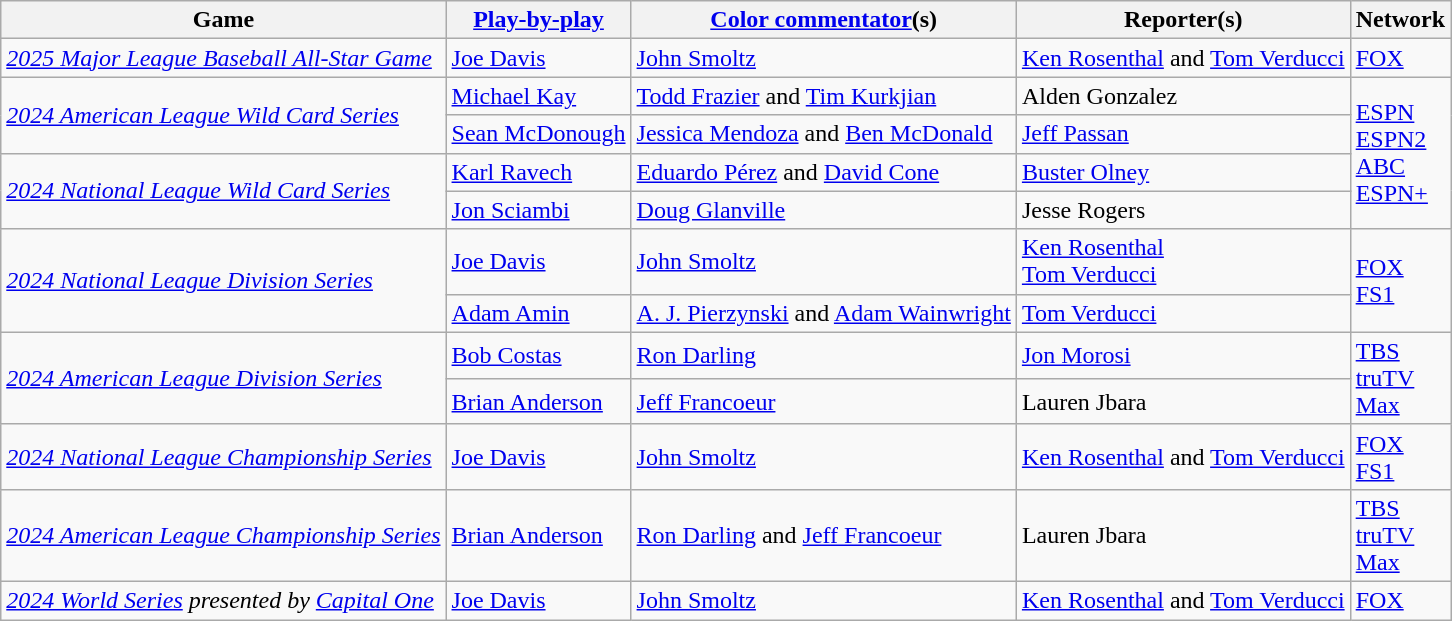<table class="wikitable">
<tr>
<th>Game</th>
<th><a href='#'>Play-by-play</a></th>
<th><a href='#'>Color commentator</a>(s)</th>
<th>Reporter(s)</th>
<th>Network</th>
</tr>
<tr>
<td><em><a href='#'>2025 Major League Baseball All-Star Game</a></em></td>
<td><a href='#'>Joe Davis</a></td>
<td><a href='#'>John Smoltz</a></td>
<td><a href='#'>Ken Rosenthal</a> and <a href='#'>Tom Verducci</a></td>
<td><a href='#'>FOX</a></td>
</tr>
<tr>
<td rowspan="2"><em><a href='#'>2024 American League Wild Card Series</a></em></td>
<td><a href='#'>Michael Kay</a></td>
<td><a href='#'>Todd Frazier</a> and <a href='#'>Tim Kurkjian</a></td>
<td>Alden Gonzalez</td>
<td rowspan="4"><a href='#'>ESPN</a><br><a href='#'>ESPN2</a><br><a href='#'>ABC</a><br><a href='#'>ESPN+</a></td>
</tr>
<tr>
<td><a href='#'>Sean McDonough</a></td>
<td><a href='#'>Jessica Mendoza</a> and <a href='#'>Ben McDonald</a></td>
<td><a href='#'>Jeff Passan</a></td>
</tr>
<tr>
<td rowspan="2"><em><a href='#'>2024 National League Wild Card Series</a></em></td>
<td><a href='#'>Karl Ravech</a></td>
<td><a href='#'>Eduardo Pérez</a> and <a href='#'>David Cone</a></td>
<td><a href='#'>Buster Olney</a></td>
</tr>
<tr>
<td><a href='#'>Jon Sciambi</a></td>
<td><a href='#'>Doug Glanville</a></td>
<td>Jesse Rogers</td>
</tr>
<tr>
<td rowspan="2"><em><a href='#'>2024 National League Division Series</a></em></td>
<td><a href='#'>Joe Davis</a></td>
<td><a href='#'>John Smoltz</a></td>
<td><a href='#'>Ken Rosenthal</a> <br> <a href='#'>Tom Verducci</a> </td>
<td rowspan=2><a href='#'>FOX</a><br><a href='#'>FS1</a></td>
</tr>
<tr>
<td><a href='#'>Adam Amin</a></td>
<td><a href='#'>A. J. Pierzynski</a> and <a href='#'>Adam Wainwright</a></td>
<td><a href='#'>Tom Verducci</a></td>
</tr>
<tr>
<td rowspan="2"><em><a href='#'>2024 American League Division Series</a></em></td>
<td><a href='#'>Bob Costas</a></td>
<td><a href='#'>Ron Darling</a></td>
<td><a href='#'>Jon Morosi</a></td>
<td rowspan=2><a href='#'>TBS</a><br><a href='#'>truTV</a><br><a href='#'>Max</a></td>
</tr>
<tr>
<td><a href='#'>Brian Anderson</a></td>
<td><a href='#'>Jeff Francoeur</a></td>
<td>Lauren Jbara</td>
</tr>
<tr>
<td><em><a href='#'>2024 National League Championship Series</a></em></td>
<td><a href='#'>Joe Davis</a></td>
<td><a href='#'>John Smoltz</a></td>
<td><a href='#'>Ken Rosenthal</a> and <a href='#'>Tom Verducci</a></td>
<td><a href='#'>FOX</a><br><a href='#'>FS1</a></td>
</tr>
<tr>
<td><em><a href='#'>2024 American League Championship Series</a></em></td>
<td><a href='#'>Brian Anderson</a></td>
<td><a href='#'>Ron Darling</a> and <a href='#'>Jeff Francoeur</a></td>
<td>Lauren Jbara</td>
<td><a href='#'>TBS</a><br><a href='#'>truTV</a><br><a href='#'>Max</a></td>
</tr>
<tr>
<td><em><a href='#'>2024 World Series</a> presented by <a href='#'>Capital One</a></em></td>
<td><a href='#'>Joe Davis</a></td>
<td><a href='#'>John Smoltz</a></td>
<td><a href='#'>Ken Rosenthal</a> and <a href='#'>Tom Verducci</a></td>
<td><a href='#'>FOX</a></td>
</tr>
</table>
